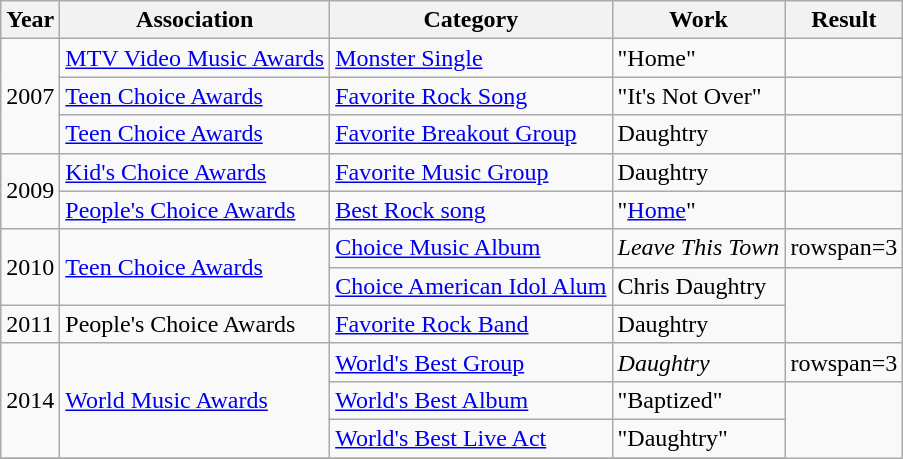<table class="wikitable">
<tr>
<th>Year</th>
<th>Association</th>
<th>Category</th>
<th>Work</th>
<th>Result</th>
</tr>
<tr>
<td rowspan=3>2007</td>
<td><a href='#'>MTV Video Music Awards</a></td>
<td><a href='#'>Monster Single</a></td>
<td>"Home"</td>
<td></td>
</tr>
<tr>
<td><a href='#'>Teen Choice Awards</a></td>
<td><a href='#'>Favorite Rock Song</a></td>
<td>"It's Not Over"</td>
<td></td>
</tr>
<tr>
<td><a href='#'>Teen Choice Awards</a></td>
<td><a href='#'>Favorite Breakout Group</a></td>
<td>Daughtry</td>
<td></td>
</tr>
<tr>
<td rowspan=2>2009</td>
<td><a href='#'>Kid's Choice Awards</a></td>
<td><a href='#'>Favorite Music Group</a></td>
<td>Daughtry</td>
<td></td>
</tr>
<tr>
<td><a href='#'>People's Choice Awards</a></td>
<td><a href='#'>Best Rock song</a></td>
<td>"<a href='#'>Home</a>"</td>
<td></td>
</tr>
<tr>
<td rowspan=2>2010</td>
<td rowspan=2><a href='#'>Teen Choice Awards</a></td>
<td><a href='#'>Choice Music Album</a></td>
<td><em>Leave This Town</em></td>
<td>rowspan=3 </td>
</tr>
<tr>
<td><a href='#'>Choice American Idol Alum</a></td>
<td>Chris Daughtry</td>
</tr>
<tr>
<td>2011</td>
<td>People's Choice Awards</td>
<td><a href='#'>Favorite Rock Band</a></td>
<td>Daughtry</td>
</tr>
<tr>
<td rowspan=3>2014</td>
<td rowspan=3><a href='#'>World Music Awards</a></td>
<td><a href='#'>World's Best Group</a></td>
<td><em>Daughtry</em></td>
<td>rowspan=3 </td>
</tr>
<tr>
<td><a href='#'>World's Best Album</a></td>
<td>"Baptized"</td>
</tr>
<tr>
<td><a href='#'>World's Best Live Act</a></td>
<td>"Daughtry"</td>
</tr>
<tr>
</tr>
</table>
